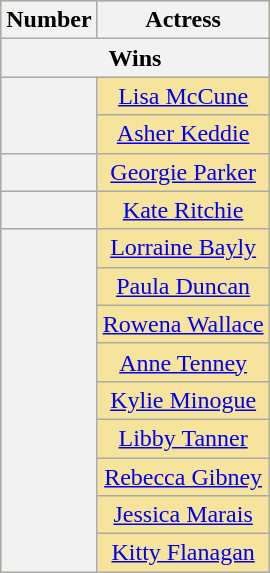<table class="wikitable" rowspan=2 border="2" cellpadding="4" style="text-align: center; background: #f6e39c">
<tr>
<th scope="col" style="width:55px;">Number</th>
<th scope="col" style="text-align:center;">Actress</th>
</tr>
<tr>
<th colspan="2">Wins</th>
</tr>
<tr>
<th rowspan="2" scope="row"></th>
<td><a href='#'>Lisa McCune</a></td>
</tr>
<tr>
<td><a href='#'>Asher Keddie</a></td>
</tr>
<tr>
<th scope="row"></th>
<td><a href='#'>Georgie Parker</a></td>
</tr>
<tr>
<th scope="row"></th>
<td><a href='#'>Kate Ritchie</a></td>
</tr>
<tr>
<th rowspan="9" scope="row"></th>
<td><a href='#'>Lorraine Bayly</a></td>
</tr>
<tr>
<td><a href='#'>Paula Duncan</a></td>
</tr>
<tr>
<td><a href='#'>Rowena Wallace</a></td>
</tr>
<tr>
<td><a href='#'>Anne Tenney</a></td>
</tr>
<tr>
<td><a href='#'>Kylie Minogue</a></td>
</tr>
<tr>
<td><a href='#'>Libby Tanner</a></td>
</tr>
<tr>
<td><a href='#'>Rebecca Gibney</a></td>
</tr>
<tr>
<td><a href='#'>Jessica Marais</a></td>
</tr>
<tr>
<td><a href='#'>Kitty Flanagan</a></td>
</tr>
</table>
